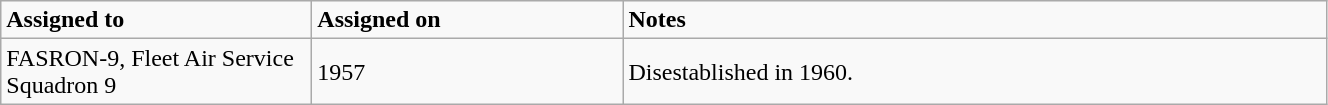<table class="wikitable" style="width: 70%;">
<tr>
<td style="width: 200px;"><strong>Assigned to</strong></td>
<td style="width: 200px;"><strong>Assigned on</strong></td>
<td><strong>Notes</strong></td>
</tr>
<tr>
<td>FASRON-9, Fleet Air Service Squadron 9</td>
<td>1957</td>
<td>Disestablished in 1960.</td>
</tr>
</table>
